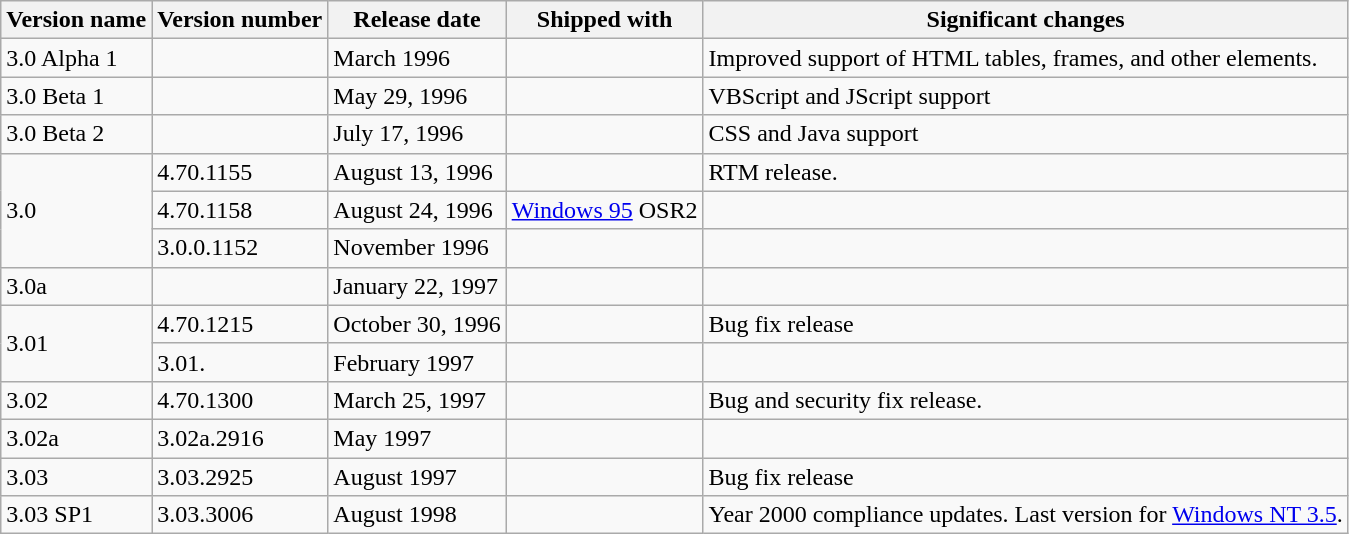<table class="wikitable">
<tr>
<th>Version name</th>
<th>Version number</th>
<th>Release date</th>
<th>Shipped with</th>
<th>Significant changes</th>
</tr>
<tr>
<td>3.0 Alpha 1</td>
<td></td>
<td>March 1996</td>
<td></td>
<td>Improved support of HTML tables, frames, and other elements.</td>
</tr>
<tr>
<td>3.0 Beta 1</td>
<td></td>
<td>May 29, 1996</td>
<td></td>
<td>VBScript and JScript support</td>
</tr>
<tr>
<td>3.0 Beta 2</td>
<td></td>
<td>July 17, 1996</td>
<td></td>
<td>CSS and Java support</td>
</tr>
<tr>
<td rowspan=3>3.0</td>
<td>4.70.1155</td>
<td>August 13, 1996</td>
<td></td>
<td>RTM release.</td>
</tr>
<tr>
<td>4.70.1158</td>
<td>August 24, 1996</td>
<td><a href='#'>Windows 95</a> OSR2</td>
<td></td>
</tr>
<tr>
<td>3.0.0.1152</td>
<td>November 1996</td>
<td></td>
<td></td>
</tr>
<tr>
<td>3.0a</td>
<td></td>
<td>January 22, 1997</td>
<td></td>
<td></td>
</tr>
<tr>
<td rowspan=2>3.01</td>
<td>4.70.1215</td>
<td>October 30, 1996</td>
<td></td>
<td>Bug fix release</td>
</tr>
<tr>
<td>3.01.</td>
<td>February 1997</td>
<td></td>
<td></td>
</tr>
<tr>
<td>3.02</td>
<td>4.70.1300</td>
<td>March 25, 1997</td>
<td></td>
<td>Bug and security fix release.</td>
</tr>
<tr>
<td>3.02a</td>
<td>3.02a.2916</td>
<td>May 1997</td>
<td></td>
<td></td>
</tr>
<tr>
<td>3.03</td>
<td>3.03.2925</td>
<td>August 1997</td>
<td></td>
<td>Bug fix release</td>
</tr>
<tr>
<td>3.03 SP1</td>
<td>3.03.3006</td>
<td>August 1998</td>
<td></td>
<td>Year 2000 compliance updates. Last version for <a href='#'>Windows NT 3.5</a>.</td>
</tr>
</table>
